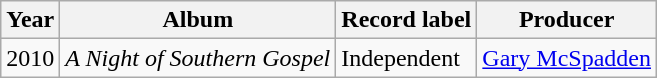<table class="wikitable">
<tr>
<th>Year</th>
<th>Album</th>
<th>Record label</th>
<th>Producer</th>
</tr>
<tr>
<td>2010</td>
<td><em>A Night of Southern Gospel</em></td>
<td>Independent</td>
<td><a href='#'>Gary McSpadden</a></td>
</tr>
</table>
